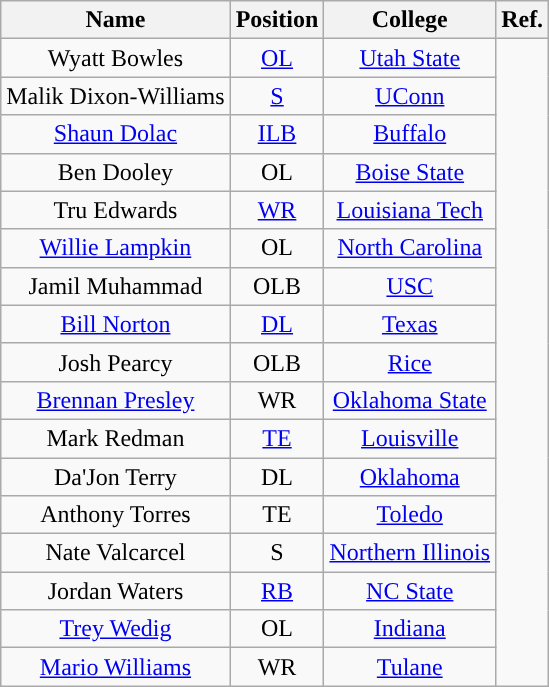<table class="wikitable" style="text-align:center">
<tr>
<th>Name</th>
<th>Position</th>
<th>College</th>
<th>Ref.</th>
</tr>
<tr>
<td>Wyatt Bowles</td>
<td><a href='#'>OL</a></td>
<td><a href='#'>Utah State</a></td>
<td rowspan="17"></td>
</tr>
<tr>
<td>Malik Dixon-Williams</td>
<td><a href='#'>S</a></td>
<td><a href='#'>UConn</a></td>
</tr>
<tr>
<td><a href='#'>Shaun Dolac</a></td>
<td><a href='#'>ILB</a></td>
<td><a href='#'>Buffalo</a></td>
</tr>
<tr>
<td>Ben Dooley</td>
<td>OL</td>
<td><a href='#'>Boise State</a></td>
</tr>
<tr>
<td>Tru Edwards</td>
<td><a href='#'>WR</a></td>
<td><a href='#'>Louisiana Tech</a></td>
</tr>
<tr>
<td><a href='#'>Willie Lampkin</a></td>
<td>OL</td>
<td><a href='#'>North Carolina</a></td>
</tr>
<tr>
<td>Jamil Muhammad</td>
<td>OLB</td>
<td><a href='#'>USC</a></td>
</tr>
<tr>
<td><a href='#'>Bill Norton</a></td>
<td><a href='#'>DL</a></td>
<td><a href='#'>Texas</a></td>
</tr>
<tr>
<td>Josh Pearcy</td>
<td>OLB</td>
<td><a href='#'>Rice</a></td>
</tr>
<tr>
<td><a href='#'>Brennan Presley</a></td>
<td>WR</td>
<td><a href='#'>Oklahoma State</a></td>
</tr>
<tr>
<td>Mark Redman</td>
<td><a href='#'>TE</a></td>
<td><a href='#'>Louisville</a></td>
</tr>
<tr>
<td>Da'Jon Terry</td>
<td>DL</td>
<td><a href='#'>Oklahoma</a></td>
</tr>
<tr>
<td>Anthony Torres</td>
<td>TE</td>
<td><a href='#'>Toledo</a></td>
</tr>
<tr>
<td>Nate Valcarcel</td>
<td>S</td>
<td><a href='#'>Northern Illinois</a></td>
</tr>
<tr>
<td>Jordan Waters</td>
<td><a href='#'>RB</a></td>
<td><a href='#'>NC State</a></td>
</tr>
<tr>
<td><a href='#'>Trey Wedig</a></td>
<td>OL</td>
<td><a href='#'>Indiana</a></td>
</tr>
<tr>
<td><a href='#'>Mario Williams</a></td>
<td>WR</td>
<td><a href='#'>Tulane</a></td>
</tr>
</table>
